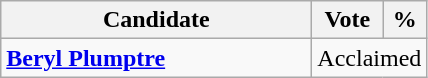<table class="wikitable">
<tr>
<th bgcolor="#DDDDFF" width="200px">Candidate</th>
<th bgcolor="#DDDDFF">Vote</th>
<th bgcolor="#DDDDFF">%</th>
</tr>
<tr>
<td><strong><a href='#'>Beryl Plumptre</a></strong></td>
<td colspan="2">Acclaimed</td>
</tr>
</table>
